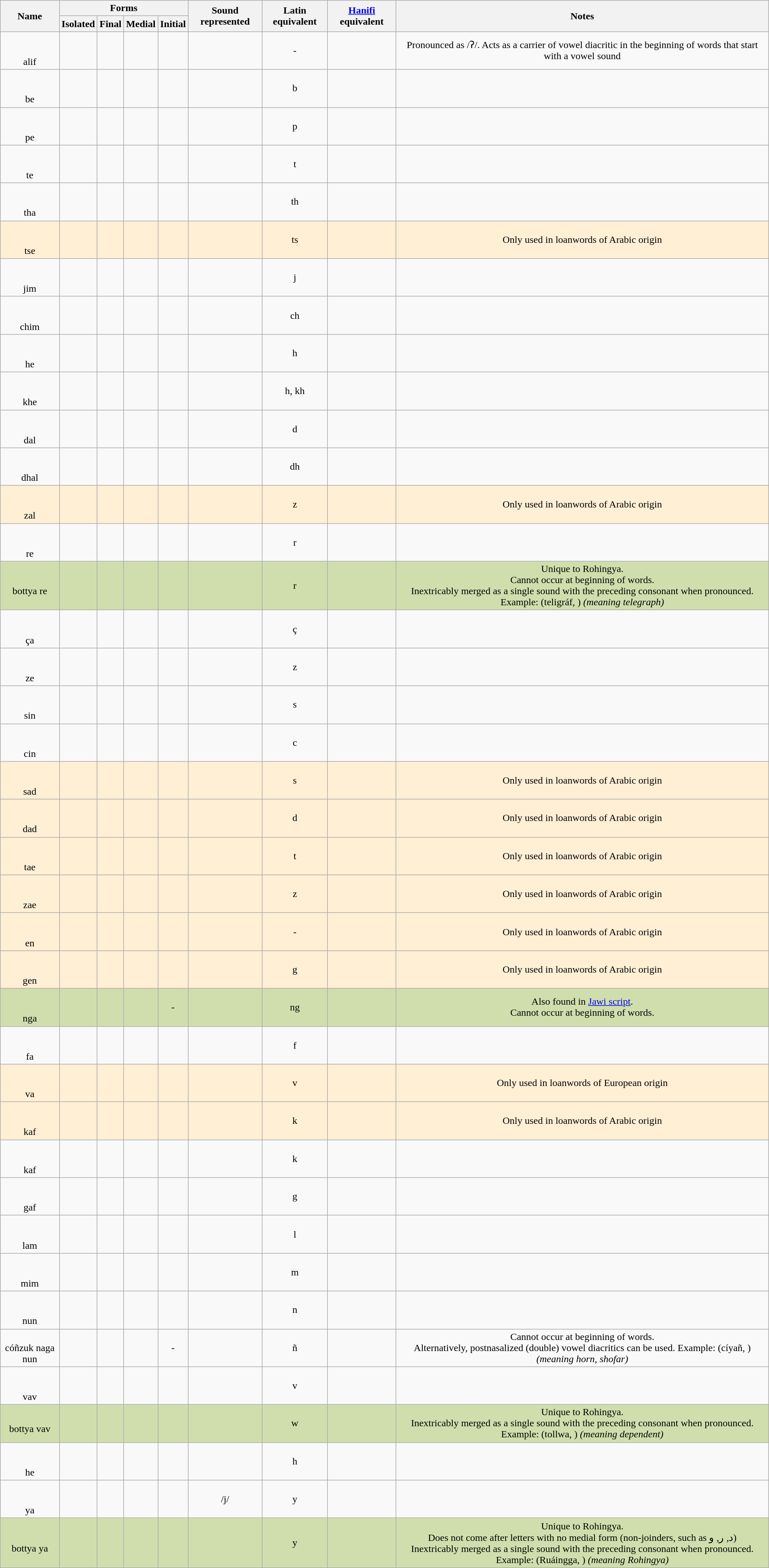<table class="wikitable" style="text-align: center;">
<tr>
<th rowspan="2">Name</th>
<th colspan="4">Forms</th>
<th rowspan="2">Sound represented</th>
<th rowspan="2">Latin equivalent</th>
<th rowspan="2"><a href='#'>Hanifi</a> equivalent</th>
<th rowspan="2">Notes</th>
</tr>
<tr>
<th>Isolated</th>
<th>Final</th>
<th>Medial</th>
<th>Initial</th>
</tr>
<tr>
<td><br><br>alif</td>
<td><span></span></td>
<td><span></span></td>
<td></td>
<td></td>
<td></td>
<td>-</td>
<td><span></span></td>
<td>Pronounced as /ʔ/. Acts as a carrier of vowel diacritic in the beginning of words  that start with a vowel sound</td>
</tr>
<tr>
<td><br><br>be</td>
<td><span></span></td>
<td><span></span></td>
<td><span></span></td>
<td><span></span></td>
<td></td>
<td>b</td>
<td><span></span></td>
<td></td>
</tr>
<tr>
<td><br><br>pe</td>
<td><span></span></td>
<td><span></span></td>
<td><span></span></td>
<td><span></span></td>
<td></td>
<td>p</td>
<td><span></span></td>
<td></td>
</tr>
<tr>
<td><br><br>te</td>
<td><span></span></td>
<td><span></span></td>
<td><span></span></td>
<td><span></span></td>
<td></td>
<td>t</td>
<td><span></span></td>
<td></td>
</tr>
<tr>
<td><br><br>tha</td>
<td><span></span></td>
<td><span></span></td>
<td><span></span></td>
<td><span></span></td>
<td></td>
<td>th</td>
<td><span></span></td>
<td></td>
</tr>
<tr bgcolor="#FFEFD5">
<td><br><br>tse</td>
<td><span></span></td>
<td><span></span></td>
<td><span></span></td>
<td><span></span></td>
<td></td>
<td>ts</td>
<td><span></span></td>
<td>Only used in loanwords of Arabic origin</td>
</tr>
<tr>
<td><br><br>jim</td>
<td><span></span></td>
<td><span></span></td>
<td><span></span></td>
<td><span></span></td>
<td></td>
<td>j</td>
<td><span></span></td>
<td></td>
</tr>
<tr>
<td><br><br>chim</td>
<td><span></span></td>
<td><span></span></td>
<td><span></span></td>
<td><span></span></td>
<td></td>
<td>ch</td>
<td><span></span></td>
<td></td>
</tr>
<tr>
<td><br><br>he</td>
<td><span></span></td>
<td><span></span></td>
<td><span></span></td>
<td><span></span></td>
<td></td>
<td>h</td>
<td><span></span></td>
<td></td>
</tr>
<tr>
<td><br><br>khe</td>
<td><span></span></td>
<td><span></span></td>
<td><span></span></td>
<td><span></span></td>
<td></td>
<td>h, kh</td>
<td><span></span></td>
<td></td>
</tr>
<tr>
<td><br><br>dal</td>
<td><span></span></td>
<td><span></span></td>
<td></td>
<td></td>
<td></td>
<td>d</td>
<td><span></span></td>
<td></td>
</tr>
<tr>
<td><br><br>dhal</td>
<td><span></span></td>
<td><span></span></td>
<td></td>
<td></td>
<td></td>
<td>dh</td>
<td><span></span></td>
<td></td>
</tr>
<tr bgcolor="#FFEFD5">
<td><br><br>zal</td>
<td><span></span></td>
<td><span></span></td>
<td></td>
<td></td>
<td></td>
<td>z</td>
<td><span></span></td>
<td>Only used in loanwords of Arabic origin</td>
</tr>
<tr>
<td><br><br>re</td>
<td><span></span></td>
<td><span></span></td>
<td></td>
<td></td>
<td></td>
<td>r</td>
<td><span></span></td>
<td></td>
</tr>
<tr bgcolor="#d0dead">
<td><br>bottya re</td>
<td><span></span></td>
<td><span></span></td>
<td></td>
<td></td>
<td></td>
<td>r</td>
<td><span></span></td>
<td>Unique to Rohingya.<br>Cannot occur at beginning of words.<br>Inextricably merged as a single sound with the preceding consonant when pronounced.<br> Example: <strong></strong> (teligráf, )  <em>(meaning telegraph)</em></td>
</tr>
<tr>
<td><br><br>ça</td>
<td><span></span></td>
<td><span></span></td>
<td></td>
<td></td>
<td></td>
<td>ç</td>
<td><span></span></td>
<td></td>
</tr>
<tr>
<td><br><br>ze</td>
<td><span></span></td>
<td><span></span></td>
<td></td>
<td></td>
<td></td>
<td>z</td>
<td><span></span></td>
<td></td>
</tr>
<tr>
<td><br><br>sin</td>
<td><span></span></td>
<td><span></span></td>
<td><span></span></td>
<td><span></span></td>
<td></td>
<td>s</td>
<td><span></span></td>
<td></td>
</tr>
<tr>
<td><br><br>cin</td>
<td><span></span></td>
<td><span></span></td>
<td><span></span></td>
<td><span></span></td>
<td></td>
<td>c</td>
<td><span></span></td>
<td></td>
</tr>
<tr bgcolor="#FFEFD5">
<td><br><br>sad</td>
<td><span></span></td>
<td><span></span></td>
<td><span></span></td>
<td><span></span></td>
<td></td>
<td>s</td>
<td><span></span></td>
<td>Only used in loanwords of Arabic origin</td>
</tr>
<tr bgcolor="#FFEFD5">
<td><br><br>dad</td>
<td><span></span></td>
<td><span></span></td>
<td><span></span></td>
<td><span></span></td>
<td></td>
<td>d</td>
<td><span></span></td>
<td>Only used in loanwords of Arabic origin</td>
</tr>
<tr bgcolor="#FFEFD5">
<td><br><br>tae</td>
<td><span></span></td>
<td><span></span></td>
<td><span></span></td>
<td><span></span></td>
<td></td>
<td>t</td>
<td><span></span></td>
<td>Only used in loanwords of Arabic origin</td>
</tr>
<tr bgcolor="#FFEFD5">
<td><br><br>zae</td>
<td><span></span></td>
<td><span></span></td>
<td><span></span></td>
<td><span></span></td>
<td></td>
<td>z</td>
<td><span></span></td>
<td>Only used in loanwords of Arabic origin</td>
</tr>
<tr bgcolor="#FFEFD5">
<td><br><br>en</td>
<td><span></span></td>
<td><span></span></td>
<td><span></span></td>
<td><span></span></td>
<td></td>
<td>-</td>
<td><span></span></td>
<td>Only used in loanwords of Arabic origin</td>
</tr>
<tr bgcolor="#FFEFD5">
<td><br><br>gen</td>
<td><span></span></td>
<td><span></span></td>
<td><span></span></td>
<td><span></span></td>
<td></td>
<td>g</td>
<td><span></span></td>
<td>Only used in loanwords of Arabic origin</td>
</tr>
<tr bgcolor="#d0dead">
<td><br><br>nga</td>
<td><span></span></td>
<td><span></span></td>
<td><span></span></td>
<td>-</td>
<td></td>
<td>ng</td>
<td><span></span></td>
<td>Also found in <a href='#'>Jawi script</a>.<br>Cannot occur at beginning of words.</td>
</tr>
<tr>
<td><br><br>fa</td>
<td><span></span></td>
<td><span></span></td>
<td><span></span></td>
<td><span></span></td>
<td></td>
<td>f</td>
<td><span></span></td>
<td></td>
</tr>
<tr bgcolor="#FFEFD5">
<td><br><br>va</td>
<td><span></span></td>
<td><span></span></td>
<td><span></span></td>
<td><span></span></td>
<td></td>
<td>v</td>
<td><span></span></td>
<td>Only used in loanwords of European origin</td>
</tr>
<tr bgcolor="#FFEFD5">
<td><br><br>kaf</td>
<td><span></span></td>
<td><span></span></td>
<td><span></span></td>
<td><span></span></td>
<td></td>
<td>k</td>
<td><span></span></td>
<td>Only used in loanwords of Arabic origin</td>
</tr>
<tr>
<td><br><br>kaf</td>
<td><span></span></td>
<td><span></span></td>
<td><span></span></td>
<td><span></span></td>
<td></td>
<td>k</td>
<td><span></span></td>
<td></td>
</tr>
<tr>
<td><br><br>gaf</td>
<td><span></span></td>
<td><span></span></td>
<td><span></span></td>
<td><span></span></td>
<td></td>
<td>g</td>
<td><span></span></td>
<td></td>
</tr>
<tr>
<td><br><br>lam</td>
<td><span></span></td>
<td><span></span></td>
<td><span></span></td>
<td><span></span></td>
<td></td>
<td>l</td>
<td><span></span></td>
<td></td>
</tr>
<tr>
<td><br><br>mim</td>
<td><span></span></td>
<td><span></span></td>
<td><span></span></td>
<td><span></span></td>
<td></td>
<td>m</td>
<td><span></span></td>
<td></td>
</tr>
<tr>
<td><br><br>nun</td>
<td><span></span></td>
<td><span></span></td>
<td><span></span></td>
<td><span></span></td>
<td></td>
<td>n</td>
<td><span></span></td>
<td></td>
</tr>
<tr>
<td><br>cóñzuk naga nun</td>
<td><span></span></td>
<td><span></span></td>
<td><span></span></td>
<td>-</td>
<td></td>
<td>ñ</td>
<td><span></span></td>
<td>Cannot occur at beginning of words.<br>Alternatively, postnasalized (double) vowel diacritics can be used. Example: <strong></strong> (cíyañ, )  <em>(meaning horn, shofar)</em></td>
</tr>
<tr>
<td><br><br>vav</td>
<td><span></span></td>
<td><span></span></td>
<td></td>
<td></td>
<td></td>
<td>v</td>
<td><span></span></td>
<td></td>
</tr>
<tr bgcolor="#d0dead">
<td><br>bottya vav</td>
<td><span></span></td>
<td><span></span></td>
<td></td>
<td></td>
<td></td>
<td>w</td>
<td><span></span></td>
<td>Unique to Rohingya.<br>Inextricably merged as a single sound with the preceding consonant when pronounced. Example: <strong></strong> (tollwa, )  <em>(meaning dependent)</em></td>
</tr>
<tr>
<td><br><br>he</td>
<td><span></span></td>
<td><span></span></td>
<td><span></span></td>
<td><span></span></td>
<td></td>
<td>h</td>
<td><span></span></td>
<td></td>
</tr>
<tr>
<td><br><br>ya</td>
<td><span></span></td>
<td><span></span></td>
<td><span></span></td>
<td><span></span></td>
<td>/j/</td>
<td>y</td>
<td><span></span></td>
<td></td>
</tr>
<tr bgcolor="#d0dead">
<td><br>bottya ya</td>
<td><span></span></td>
<td><span></span></td>
<td></td>
<td></td>
<td></td>
<td>y</td>
<td><span></span></td>
<td>Unique to Rohingya.<br>Does not come after letters with no medial form (non-joinders, such as د, ر, و)<br>Inextricably merged as a single sound with the preceding consonant when pronounced. Example: <strong></strong> (Ruáingga, )  <em>(meaning Rohingya)</em></td>
</tr>
</table>
